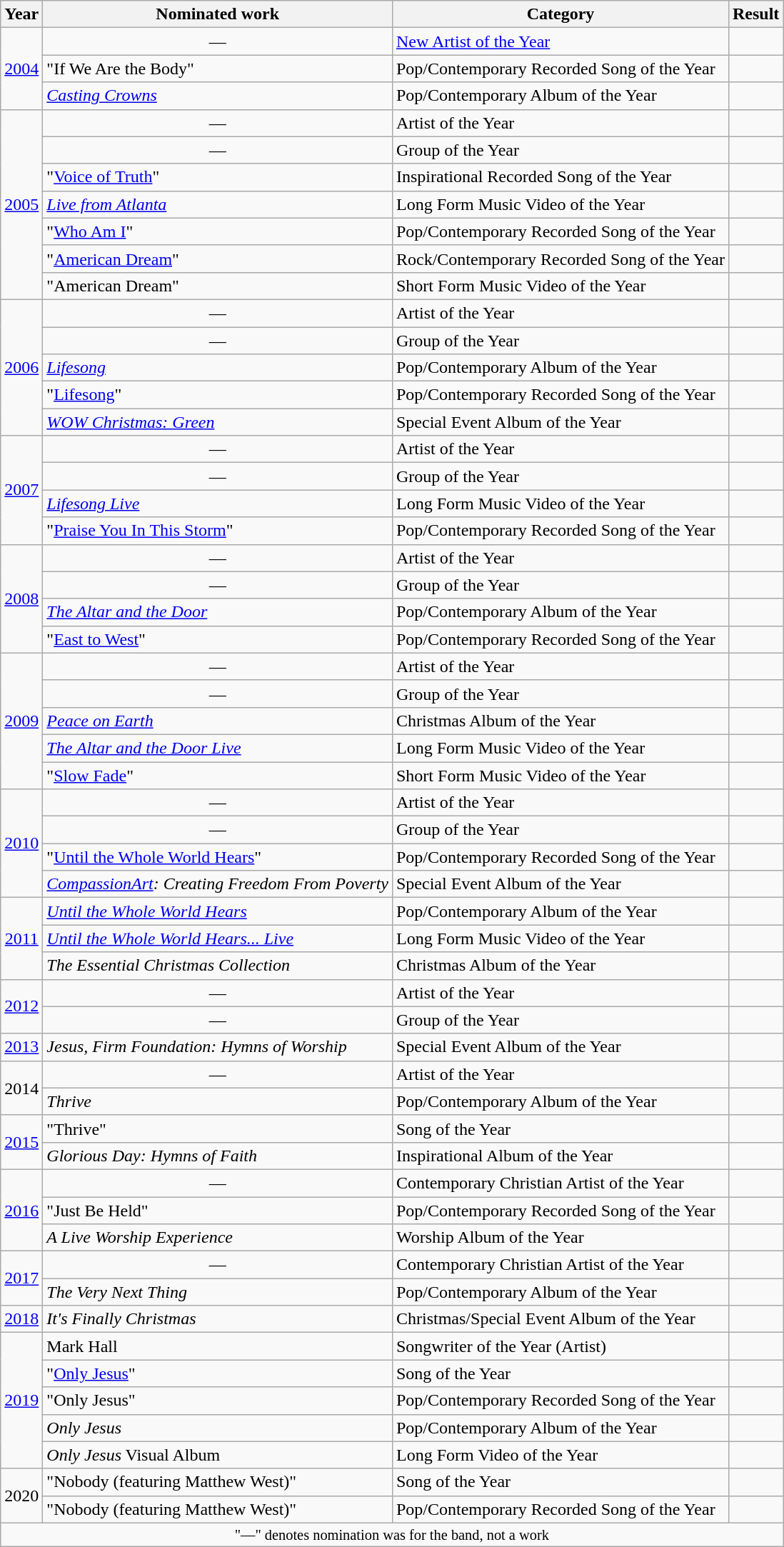<table class="wikitable">
<tr>
<th scope=col>Year</th>
<th scope=col>Nominated work</th>
<th scope=col>Category</th>
<th scope=col>Result</th>
</tr>
<tr>
<td style="text-align:center;" rowspan="3"><a href='#'>2004</a></td>
<td align="center">—</td>
<td><a href='#'>New Artist of the Year</a></td>
<td></td>
</tr>
<tr>
<td>"If We Are the Body"</td>
<td>Pop/Contemporary Recorded Song of the Year</td>
<td></td>
</tr>
<tr>
<td><em><a href='#'>Casting Crowns</a></em></td>
<td>Pop/Contemporary Album of the Year</td>
<td></td>
</tr>
<tr>
<td style="text-align:center;" rowspan="7"><a href='#'>2005</a></td>
<td align="center">—</td>
<td>Artist of the Year</td>
<td></td>
</tr>
<tr>
<td align="center">—</td>
<td>Group of the Year</td>
<td></td>
</tr>
<tr>
<td>"<a href='#'>Voice of Truth</a>"</td>
<td>Inspirational Recorded Song of the Year</td>
<td></td>
</tr>
<tr>
<td><em><a href='#'>Live from Atlanta</a></em></td>
<td>Long Form Music Video of the Year</td>
<td></td>
</tr>
<tr>
<td>"<a href='#'>Who Am I</a>"</td>
<td>Pop/Contemporary Recorded Song of the Year</td>
<td></td>
</tr>
<tr>
<td>"<a href='#'>American Dream</a>"</td>
<td>Rock/Contemporary Recorded Song of the Year</td>
<td></td>
</tr>
<tr>
<td>"American Dream"</td>
<td>Short Form Music Video of the Year</td>
<td></td>
</tr>
<tr>
<td style="text-align:center;" rowspan="5"><a href='#'>2006</a></td>
<td align="center">—</td>
<td>Artist of the Year</td>
<td></td>
</tr>
<tr>
<td align="center">—</td>
<td>Group of the Year</td>
<td></td>
</tr>
<tr>
<td><em><a href='#'>Lifesong</a></em></td>
<td>Pop/Contemporary Album of the Year</td>
<td></td>
</tr>
<tr>
<td>"<a href='#'>Lifesong</a>"</td>
<td>Pop/Contemporary Recorded Song of the Year</td>
<td></td>
</tr>
<tr>
<td><em><a href='#'>WOW Christmas: Green</a></em></td>
<td>Special Event Album of the Year</td>
<td></td>
</tr>
<tr>
<td style="text-align:center;" rowspan="4"><a href='#'>2007</a></td>
<td align="center">—</td>
<td>Artist of the Year</td>
<td></td>
</tr>
<tr>
<td align="center">—</td>
<td>Group of the Year</td>
<td></td>
</tr>
<tr>
<td><em><a href='#'>Lifesong Live</a></em></td>
<td>Long Form Music Video of the Year</td>
<td></td>
</tr>
<tr>
<td>"<a href='#'>Praise You In This Storm</a>"</td>
<td>Pop/Contemporary Recorded Song of the Year</td>
<td></td>
</tr>
<tr>
<td style="text-align:center;" rowspan="4"><a href='#'>2008</a></td>
<td align="center">—</td>
<td>Artist of the Year</td>
<td></td>
</tr>
<tr>
<td align="center">—</td>
<td>Group of the Year</td>
<td></td>
</tr>
<tr>
<td><em><a href='#'>The Altar and the Door</a></em></td>
<td>Pop/Contemporary Album of the Year</td>
<td></td>
</tr>
<tr>
<td>"<a href='#'>East to West</a>"</td>
<td>Pop/Contemporary Recorded Song of the Year</td>
<td></td>
</tr>
<tr>
<td style="text-align:center;" rowspan="5"><a href='#'>2009</a></td>
<td align="center">—</td>
<td>Artist of the Year</td>
<td></td>
</tr>
<tr>
<td align="center">—</td>
<td>Group of the Year</td>
<td></td>
</tr>
<tr>
<td><em><a href='#'>Peace on Earth</a></em></td>
<td>Christmas Album of the Year</td>
<td></td>
</tr>
<tr>
<td><em><a href='#'>The Altar and the Door Live</a></em></td>
<td>Long Form Music Video of the Year</td>
<td></td>
</tr>
<tr>
<td>"<a href='#'>Slow Fade</a>"</td>
<td>Short Form Music Video of the Year</td>
<td></td>
</tr>
<tr>
<td style="text-align:center;" rowspan="4"><a href='#'>2010</a></td>
<td align="center">—</td>
<td>Artist of the Year</td>
<td></td>
</tr>
<tr>
<td align="center">—</td>
<td>Group of the Year</td>
<td></td>
</tr>
<tr>
<td>"<a href='#'>Until the Whole World Hears</a>"</td>
<td>Pop/Contemporary Recorded Song of the Year</td>
<td></td>
</tr>
<tr>
<td><em><a href='#'>CompassionArt</a>: Creating Freedom From Poverty</em></td>
<td>Special Event Album of the Year</td>
<td></td>
</tr>
<tr>
<td style="text-align:center;" rowspan="3"><a href='#'>2011</a></td>
<td><em><a href='#'>Until the Whole World Hears</a></em></td>
<td>Pop/Contemporary Album of the Year</td>
<td></td>
</tr>
<tr>
<td><em><a href='#'>Until the Whole World Hears... Live</a></em></td>
<td>Long Form Music Video of the Year</td>
<td></td>
</tr>
<tr>
<td><em>The Essential Christmas Collection</em></td>
<td>Christmas Album of the Year</td>
<td></td>
</tr>
<tr>
<td style="text-align:center;" rowspan="2"><a href='#'>2012</a></td>
<td align="center">—</td>
<td>Artist of the Year</td>
<td></td>
</tr>
<tr>
<td align="center">—</td>
<td>Group of the Year</td>
<td></td>
</tr>
<tr>
<td align="center"><a href='#'>2013</a></td>
<td><em>Jesus, Firm Foundation: Hymns of Worship</em></td>
<td>Special Event Album of the Year</td>
<td></td>
</tr>
<tr>
<td rowspan="2" align="center">2014</td>
<td align="center">—</td>
<td>Artist of the Year</td>
<td></td>
</tr>
<tr>
<td><em>Thrive</em></td>
<td>Pop/Contemporary Album of the Year</td>
<td></td>
</tr>
<tr>
<td rowspan="2"><a href='#'>2015</a></td>
<td>"Thrive"</td>
<td>Song of the Year</td>
<td></td>
</tr>
<tr>
<td><em>Glorious Day: Hymns of Faith</em></td>
<td>Inspirational Album of the Year</td>
<td></td>
</tr>
<tr>
<td rowspan="3"><a href='#'>2016</a></td>
<td align="center">—</td>
<td>Contemporary Christian Artist of the Year</td>
<td></td>
</tr>
<tr>
<td>"Just Be Held"</td>
<td>Pop/Contemporary Recorded Song of the Year</td>
<td></td>
</tr>
<tr>
<td><em>A Live Worship Experience</em></td>
<td>Worship Album of the Year</td>
<td></td>
</tr>
<tr>
<td rowspan="2"><a href='#'>2017</a></td>
<td align="center">—</td>
<td>Contemporary Christian Artist of the Year</td>
<td></td>
</tr>
<tr>
<td><em>The Very Next Thing</em></td>
<td>Pop/Contemporary Album of the Year</td>
<td></td>
</tr>
<tr>
<td><a href='#'>2018</a></td>
<td><em>It's Finally Christmas</em></td>
<td>Christmas/Special Event Album of the Year</td>
<td></td>
</tr>
<tr>
<td rowspan="5"><a href='#'>2019</a></td>
<td>Mark Hall</td>
<td>Songwriter of the Year (Artist)</td>
<td></td>
</tr>
<tr>
<td>"<a href='#'>Only Jesus</a>"</td>
<td>Song of the Year</td>
<td></td>
</tr>
<tr>
<td>"Only Jesus"</td>
<td>Pop/Contemporary Recorded Song of the Year</td>
<td></td>
</tr>
<tr>
<td><em>Only Jesus</em></td>
<td>Pop/Contemporary Album of the Year</td>
<td></td>
</tr>
<tr>
<td><em>Only Jesus</em> Visual Album</td>
<td>Long Form Video of the Year</td>
<td></td>
</tr>
<tr>
<td rowspan="2">2020</td>
<td>"Nobody (featuring Matthew West)"</td>
<td>Song of the Year</td>
<td></td>
</tr>
<tr>
<td>"Nobody (featuring Matthew West)"</td>
<td>Pop/Contemporary Recorded Song of the Year</td>
<td></td>
</tr>
<tr>
<td colspan="10" style="text-align:center; font-size:85%; line-height:16px;">"—" denotes nomination was for the band, not a work</td>
</tr>
</table>
